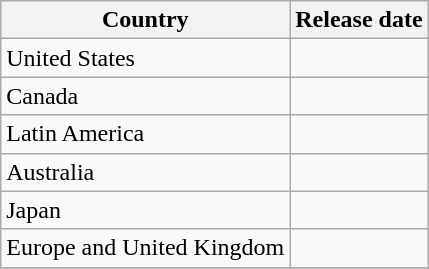<table class="wikitable">
<tr>
<th>Country</th>
<th>Release date</th>
</tr>
<tr>
<td>United States</td>
<td></td>
</tr>
<tr>
<td>Canada</td>
<td></td>
</tr>
<tr>
<td>Latin America</td>
<td></td>
</tr>
<tr>
<td>Australia</td>
<td></td>
</tr>
<tr>
<td>Japan</td>
<td></td>
</tr>
<tr>
<td>Europe and United Kingdom</td>
<td></td>
</tr>
<tr>
</tr>
</table>
